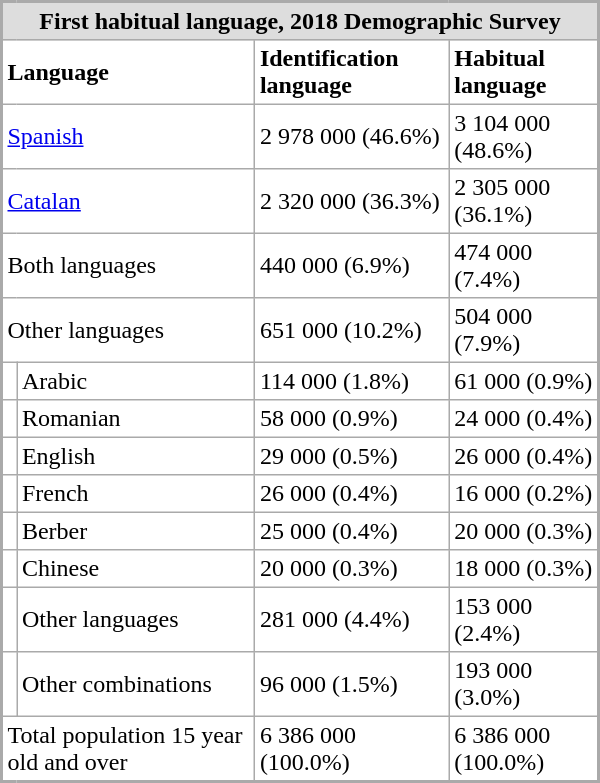<table cellpadding="3" cellspacing="0" rules="all" style="width:400px; float:right; margin:1em; background:#fff; border:2px solid #aaa; font-size:100%;">
<tr style="background:#ddd;">
<th colspan="4" style="text-align:center;"><strong>First habitual language, 2018 Demographic Survey</strong></th>
</tr>
<tr>
<td colspan="2"><strong>Language</strong></td>
<td><strong>Identification language</strong></td>
<td><strong>Habitual language</strong></td>
</tr>
<tr>
<td colspan="2"><a href='#'>Spanish</a></td>
<td>2 978 000 (46.6%)</td>
<td>3 104 000 (48.6%)</td>
</tr>
<tr>
<td colspan="2"><a href='#'>Catalan</a></td>
<td>2 320 000 (36.3%)</td>
<td>2 305 000 (36.1%)</td>
</tr>
<tr>
<td colspan="2">Both languages</td>
<td>440 000 (6.9%)</td>
<td>474 000 (7.4%)</td>
</tr>
<tr>
<td colspan="2">Other languages</td>
<td>651 000 (10.2%)</td>
<td>504 000 (7.9%)</td>
</tr>
<tr>
<td></td>
<td>Arabic</td>
<td>114 000 (1.8%)</td>
<td>61 000 (0.9%)</td>
</tr>
<tr>
<td></td>
<td>Romanian</td>
<td>58 000 (0.9%)</td>
<td>24 000 (0.4%)</td>
</tr>
<tr>
<td></td>
<td>English</td>
<td>29 000 (0.5%)</td>
<td>26 000 (0.4%)</td>
</tr>
<tr>
<td></td>
<td>French</td>
<td>26 000 (0.4%)</td>
<td>16 000 (0.2%)</td>
</tr>
<tr>
<td></td>
<td>Berber</td>
<td>25 000 (0.4%)</td>
<td>20 000 (0.3%)</td>
</tr>
<tr>
<td></td>
<td>Chinese</td>
<td>20 000 (0.3%)</td>
<td>18 000 (0.3%)</td>
</tr>
<tr>
<td></td>
<td>Other languages</td>
<td>281 000 (4.4%)</td>
<td>153 000 (2.4%)</td>
</tr>
<tr>
<td></td>
<td>Other combinations</td>
<td>96 000 (1.5%)</td>
<td>193 000 (3.0%)</td>
</tr>
<tr>
<td colspan="2">Total population 15 year old and over</td>
<td>6 386 000 (100.0%)</td>
<td>6 386 000 (100.0%)</td>
</tr>
</table>
